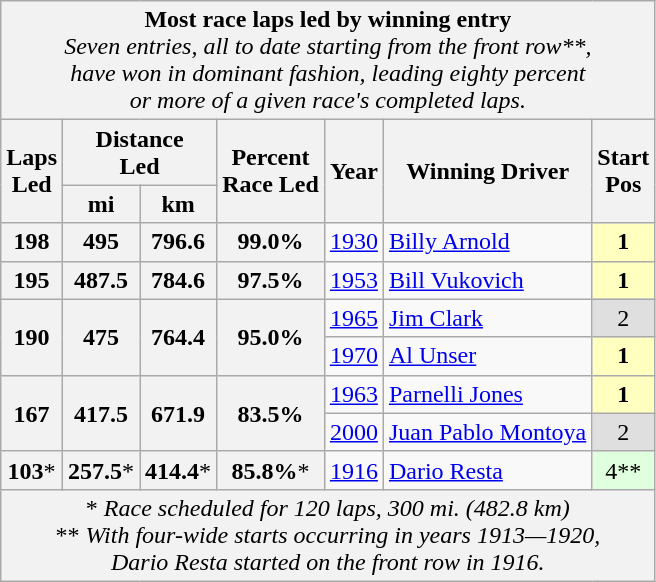<table class="wikitable">
<tr>
<td style="background:#F2F2F2;" align="center" colspan="7"><strong>Most race laps led by winning entry</strong><br><em>Seven entries, all to date starting from the front row**,<br>have won in dominant fashion, leading eighty percent<br>or more of a given race's completed laps.</em></td>
</tr>
<tr>
<td style="background:#F2F2F2;" align="center" rowspan="2"><strong>Laps<br>Led</strong></td>
<td style="background:#F2F2F2;" align="center" colspan="2"><strong>Distance<br>Led</strong></td>
<td style="background:#F2F2F2;" align="center" rowspan="2"><strong>Percent<br>Race Led</strong></td>
<td style="background:#F2F2F2;" align="center" rowspan="2"><strong>Year</strong></td>
<td style="background:#F2F2F2;" align="center" rowspan="2"><strong>Winning Driver</strong></td>
<td style="background:#F2F2F2;" align="center" rowspan="2"><strong>Start<br>Pos</strong></td>
</tr>
<tr>
<td style="background:#F2F2F2;" align="center"><strong>mi</strong></td>
<td style="background:#F2F2F2;" align="center"><strong>km</strong></td>
</tr>
<tr>
<td style="background:#F2F2F2;" align=center><strong>198</strong></td>
<td style="background:#F2F2F2;" align=center><strong>495</strong></td>
<td style="background:#F2F2F2;" align=center><strong>796.6</strong></td>
<td style="background:#F2F2F2;" align=center><strong>99.0%</strong></td>
<td align=center><a href='#'>1930</a></td>
<td> <a href='#'>Billy Arnold</a></td>
<td style="background:#FFFFBF;" align=center><strong>1</strong></td>
</tr>
<tr>
<td style="background:#F2F2F2;" align=center><strong>195</strong></td>
<td style="background:#F2F2F2;" align=center><strong>487.5</strong></td>
<td style="background:#F2F2F2;" align=center><strong>784.6</strong></td>
<td style="background:#F2F2F2;" align=center><strong>97.5%</strong></td>
<td align=center><a href='#'>1953</a></td>
<td> <a href='#'>Bill Vukovich</a></td>
<td style="background:#FFFFBF;" align=center><strong>1</strong></td>
</tr>
<tr>
<td style="background:#F2F2F2;" align=center rowspan="2"><strong>190</strong></td>
<td style="background:#F2F2F2;" align=center rowspan="2"><strong>475</strong></td>
<td style="background:#F2F2F2;" align=center rowspan="2"><strong>764.4</strong></td>
<td style="background:#F2F2F2;" align=center rowspan="2"><strong>95.0%</strong></td>
<td align=center><a href='#'>1965</a></td>
<td> <a href='#'>Jim Clark</a></td>
<td style="background:#DFDFDF;" align=center>2</td>
</tr>
<tr>
<td align=center><a href='#'>1970</a></td>
<td> <a href='#'>Al Unser</a></td>
<td style="background:#FFFFBF;" align=center><strong>1</strong></td>
</tr>
<tr>
<td style="background:#F2F2F2;" align=center rowspan="2"><strong>167</strong></td>
<td style="background:#F2F2F2;" align=center rowspan="2"><strong>417.5</strong></td>
<td style="background:#F2F2F2;" align=center rowspan="2"><strong>671.9</strong></td>
<td style="background:#F2F2F2;" align=center rowspan="2"><strong>83.5%</strong></td>
<td align=center><a href='#'>1963</a></td>
<td> <a href='#'>Parnelli Jones</a></td>
<td style="background:#FFFFBF;" align=center><strong>1</strong></td>
</tr>
<tr>
<td align=center><a href='#'>2000</a></td>
<td> <a href='#'>Juan Pablo Montoya</a></td>
<td style="background:#DFDFDF;" align=center>2</td>
</tr>
<tr>
<td style="background:#F2F2F2;" align=center><strong>103</strong>*</td>
<td style="background:#F2F2F2;" align=center><strong>257.5</strong>*</td>
<td style="background:#F2F2F2;" align=center><strong>414.4</strong>*</td>
<td style="background:#F2F2F2;" align=center><strong>85.8%</strong>*</td>
<td align=center><a href='#'>1916</a></td>
<td> <a href='#'>Dario Resta</a></td>
<td style="background:#DFFFDF;" align=center>4**</td>
</tr>
<tr>
<td style="background:#F2F2F2;" align="center" colspan="7">* <em>Race scheduled for 120 laps, 300 mi. (482.8 km)</em><br>** <em>With four-wide starts occurring in years 1913—1920,<br> Dario Resta started on the front row in 1916.</em></td>
</tr>
</table>
